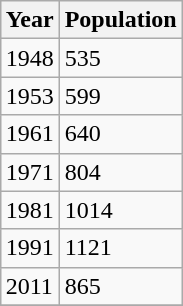<table class="wikitable sortable" align="right">
<tr>
<th>Year</th>
<th>Population</th>
</tr>
<tr>
<td>1948</td>
<td>535</td>
</tr>
<tr>
<td>1953</td>
<td>599</td>
</tr>
<tr>
<td>1961</td>
<td>640</td>
</tr>
<tr>
<td>1971</td>
<td>804</td>
</tr>
<tr>
<td>1981</td>
<td>1014</td>
</tr>
<tr>
<td>1991</td>
<td>1121</td>
</tr>
<tr>
<td>2011</td>
<td>865</td>
</tr>
<tr>
</tr>
</table>
